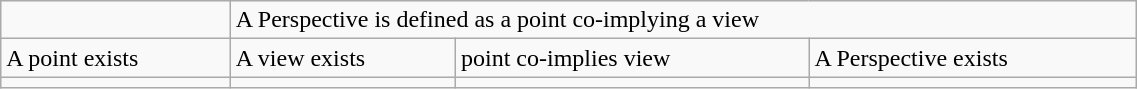<table class="wikitable" style="width: 60%">
<tr>
<td></td>
<td colspan=3>A Perspective is defined as a point co-implying a view</td>
</tr>
<tr>
<td>A point exists</td>
<td>A view exists</td>
<td>point co-implies view</td>
<td>A Perspective exists</td>
</tr>
<tr>
<td><div></div></td>
<td><div></div></td>
<td><div></div></td>
<td><div></div></td>
</tr>
</table>
